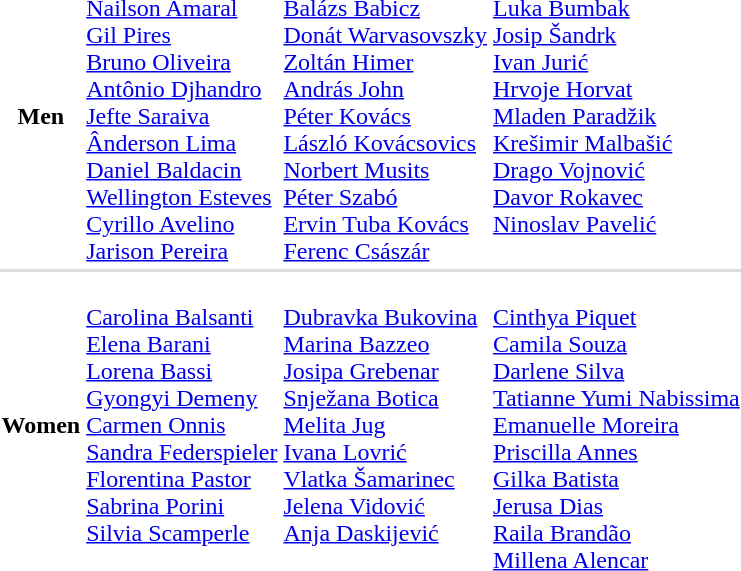<table>
<tr>
<th scope="row">Men</th>
<td><br><a href='#'>Nailson Amaral</a><br><a href='#'>Gil Pires</a><br><a href='#'>Bruno Oliveira</a><br><a href='#'>Antônio Djhandro</a><br><a href='#'>Jefte Saraiva</a><br><a href='#'>Ânderson Lima</a><br><a href='#'>Daniel Baldacin</a><br><a href='#'>Wellington Esteves</a><br><a href='#'>Cyrillo Avelino</a><br><a href='#'>Jarison Pereira</a></td>
<td><br><a href='#'>Balázs Babicz</a><br><a href='#'>Donát Warvasovszky</a><br><a href='#'>Zoltán Himer</a><br><a href='#'>András John</a><br><a href='#'>Péter Kovács</a><br><a href='#'>László Kovácsovics</a><br><a href='#'>Norbert Musits</a><br><a href='#'>Péter Szabó</a><br><a href='#'>Ervin Tuba Kovács</a><br><a href='#'>Ferenc Császár</a></td>
<td valign=top><br><a href='#'>Luka Bumbak</a><br><a href='#'>Josip Šandrk</a><br><a href='#'>Ivan Jurić</a><br><a href='#'>Hrvoje Horvat</a><br><a href='#'>Mladen Paradžik</a><br><a href='#'>Krešimir Malbašić</a><br><a href='#'>Drago Vojnović</a><br><a href='#'>Davor Rokavec</a><br><a href='#'>Ninoslav Pavelić</a></td>
</tr>
<tr bgcolor=#DDDDDD>
<td colspan=4></td>
</tr>
<tr>
<th scope="row">Women</th>
<td valign=top><br><a href='#'>Carolina Balsanti</a><br><a href='#'>Elena Barani</a><br><a href='#'>Lorena Bassi</a><br><a href='#'>Gyongyi Demeny</a><br><a href='#'>Carmen Onnis</a><br><a href='#'>Sandra Federspieler</a><br><a href='#'>Florentina Pastor</a><br><a href='#'>Sabrina Porini</a><br><a href='#'>Silvia Scamperle</a></td>
<td valign=top><br><a href='#'>Dubravka Bukovina</a><br><a href='#'>Marina Bazzeo</a><br><a href='#'>Josipa Grebenar</a><br><a href='#'>Snježana Botica</a><br><a href='#'>Melita Jug</a><br><a href='#'>Ivana Lovrić</a><br><a href='#'>Vlatka Šamarinec</a><br><a href='#'>Jelena Vidović</a><br><a href='#'>Anja Daskijević</a></td>
<td><br><a href='#'>Cinthya Piquet</a><br><a href='#'>Camila Souza</a><br><a href='#'>Darlene Silva</a><br><a href='#'>Tatianne Yumi Nabissima</a><br><a href='#'>Emanuelle Moreira</a><br><a href='#'>Priscilla Annes</a><br><a href='#'>Gilka Batista</a><br><a href='#'>Jerusa Dias</a><br><a href='#'>Raila Brandão</a><br><a href='#'>Millena Alencar</a></td>
</tr>
</table>
